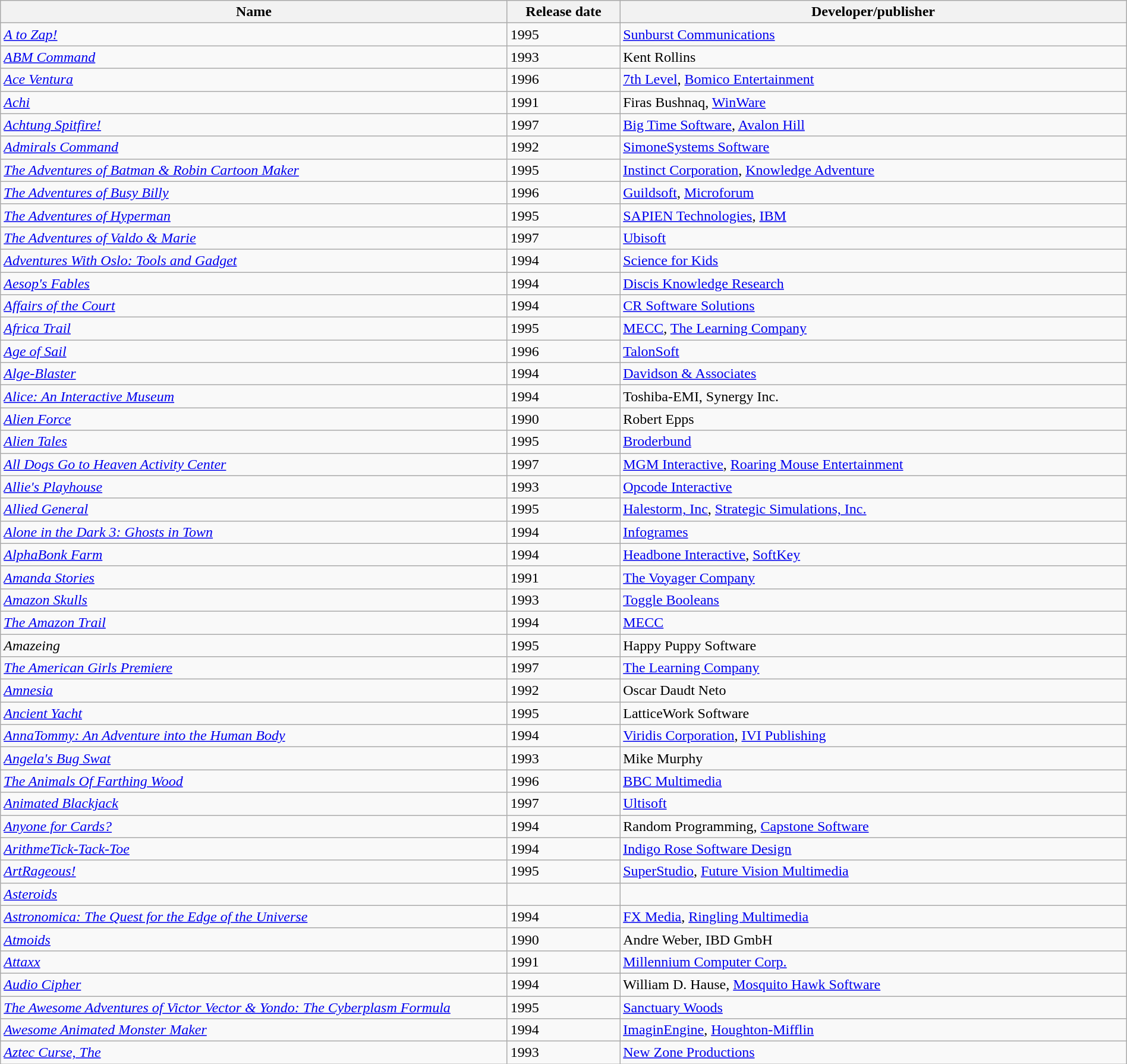<table class="wikitable sortable" style="width:100%;">
<tr>
<th style="width:45%;">Name</th>
<th style="width:10%;">Release date</th>
<th style="width:45%;">Developer/publisher</th>
</tr>
<tr>
<td><em><a href='#'>A to Zap!</a></em></td>
<td>1995</td>
<td><a href='#'>Sunburst Communications</a></td>
</tr>
<tr>
<td><em><a href='#'>ABM Command</a></em></td>
<td>1993</td>
<td>Kent Rollins</td>
</tr>
<tr>
<td><em><a href='#'>Ace Ventura</a></em></td>
<td>1996</td>
<td><a href='#'>7th Level</a>, <a href='#'>Bomico Entertainment</a></td>
</tr>
<tr>
<td><em><a href='#'>Achi</a></em></td>
<td>1991</td>
<td>Firas Bushnaq, <a href='#'>WinWare</a></td>
</tr>
<tr>
<td><em><a href='#'>Achtung Spitfire!</a></em></td>
<td>1997</td>
<td><a href='#'>Big Time Software</a>, <a href='#'>Avalon Hill</a></td>
</tr>
<tr>
<td><em><a href='#'>Admirals Command</a></em></td>
<td>1992</td>
<td><a href='#'>SimoneSystems Software</a></td>
</tr>
<tr>
<td><em><a href='#'>The Adventures of Batman & Robin Cartoon Maker</a></em></td>
<td>1995</td>
<td><a href='#'>Instinct Corporation</a>, <a href='#'>Knowledge Adventure</a></td>
</tr>
<tr>
<td><em><a href='#'>The Adventures of Busy Billy</a></em></td>
<td>1996</td>
<td><a href='#'>Guildsoft</a>, <a href='#'>Microforum</a></td>
</tr>
<tr>
<td><em><a href='#'>The Adventures of Hyperman</a></em></td>
<td>1995</td>
<td><a href='#'>SAPIEN Technologies</a>, <a href='#'>IBM</a></td>
</tr>
<tr>
<td><em><a href='#'>The Adventures of Valdo & Marie</a></em></td>
<td>1997</td>
<td><a href='#'>Ubisoft</a></td>
</tr>
<tr>
<td><em><a href='#'>Adventures With Oslo: Tools and Gadget</a></em></td>
<td>1994</td>
<td><a href='#'>Science for Kids</a></td>
</tr>
<tr>
<td><em><a href='#'>Aesop's Fables</a></em></td>
<td>1994</td>
<td><a href='#'>Discis Knowledge Research</a></td>
</tr>
<tr>
<td><em><a href='#'>Affairs of the Court</a></em></td>
<td>1994</td>
<td><a href='#'>CR Software Solutions</a></td>
</tr>
<tr>
<td><em><a href='#'>Africa Trail</a></em></td>
<td>1995</td>
<td><a href='#'>MECC</a>, <a href='#'>The Learning Company</a></td>
</tr>
<tr>
<td><em><a href='#'>Age of Sail</a></em></td>
<td>1996</td>
<td><a href='#'>TalonSoft</a></td>
</tr>
<tr>
<td><em><a href='#'>Alge-Blaster</a></em></td>
<td>1994</td>
<td><a href='#'>Davidson & Associates</a></td>
</tr>
<tr>
<td><em><a href='#'>Alice: An Interactive Museum</a></em></td>
<td>1994</td>
<td>Toshiba-EMI, Synergy Inc.</td>
</tr>
<tr>
<td><em><a href='#'>Alien Force</a></em></td>
<td>1990</td>
<td>Robert Epps</td>
</tr>
<tr>
<td><em><a href='#'>Alien Tales</a></em></td>
<td>1995</td>
<td><a href='#'>Broderbund</a></td>
</tr>
<tr>
<td><em><a href='#'>All Dogs Go to Heaven Activity Center</a></em></td>
<td>1997</td>
<td><a href='#'>MGM Interactive</a>, <a href='#'>Roaring Mouse Entertainment</a></td>
</tr>
<tr>
<td><em><a href='#'>Allie's Playhouse</a></em></td>
<td>1993</td>
<td><a href='#'>Opcode Interactive</a></td>
</tr>
<tr>
<td><em><a href='#'>Allied General</a></em></td>
<td>1995</td>
<td><a href='#'>Halestorm, Inc</a>, <a href='#'>Strategic Simulations, Inc.</a></td>
</tr>
<tr>
<td><em><a href='#'>Alone in the Dark 3: Ghosts in Town</a></em></td>
<td>1994</td>
<td><a href='#'>Infogrames</a></td>
</tr>
<tr>
<td><em><a href='#'>AlphaBonk Farm</a></em></td>
<td>1994</td>
<td><a href='#'>Headbone Interactive</a>, <a href='#'>SoftKey</a></td>
</tr>
<tr>
<td><em><a href='#'>Amanda Stories</a></em></td>
<td>1991</td>
<td><a href='#'>The Voyager Company</a></td>
</tr>
<tr>
<td><em><a href='#'>Amazon Skulls</a></em></td>
<td>1993</td>
<td><a href='#'>Toggle Booleans</a></td>
</tr>
<tr>
<td><em><a href='#'>The Amazon Trail</a></em></td>
<td>1994</td>
<td><a href='#'>MECC</a></td>
</tr>
<tr>
<td><em>Amazeing</em></td>
<td>1995</td>
<td>Happy Puppy Software</td>
</tr>
<tr>
<td><em><a href='#'>The American Girls Premiere</a></em></td>
<td>1997</td>
<td><a href='#'>The Learning Company</a></td>
</tr>
<tr>
<td><em><a href='#'>Amnesia</a></em></td>
<td>1992</td>
<td>Oscar Daudt Neto</td>
</tr>
<tr>
<td><em><a href='#'>Ancient Yacht</a></em></td>
<td>1995</td>
<td>LatticeWork Software</td>
</tr>
<tr>
<td><em><a href='#'>AnnaTommy: An Adventure into the Human Body</a></em></td>
<td>1994</td>
<td><a href='#'>Viridis Corporation</a>, <a href='#'>IVI Publishing</a></td>
</tr>
<tr>
<td><em><a href='#'>Angela's Bug Swat</a></em></td>
<td>1993</td>
<td>Mike Murphy</td>
</tr>
<tr>
<td><em><a href='#'>The Animals Of Farthing Wood</a></em></td>
<td>1996</td>
<td><a href='#'>BBC Multimedia</a></td>
</tr>
<tr>
<td><em><a href='#'>Animated Blackjack</a></em></td>
<td>1997</td>
<td><a href='#'>Ultisoft</a></td>
</tr>
<tr>
<td><em><a href='#'>Anyone for Cards?</a></em></td>
<td>1994</td>
<td>Random Programming, <a href='#'>Capstone Software</a></td>
</tr>
<tr>
<td><em><a href='#'>ArithmeTick-Tack-Toe</a></em></td>
<td>1994</td>
<td><a href='#'>Indigo Rose Software Design</a></td>
</tr>
<tr>
<td><em><a href='#'>ArtRageous!</a></em></td>
<td>1995</td>
<td><a href='#'>SuperStudio</a>, <a href='#'>Future Vision Multimedia</a></td>
</tr>
<tr>
<td><em><a href='#'>Asteroids</a></em></td>
<td></td>
<td></td>
</tr>
<tr>
<td><em><a href='#'>Astronomica: The Quest for the Edge of the Universe</a></em></td>
<td>1994</td>
<td><a href='#'>FX Media</a>, <a href='#'>Ringling Multimedia</a></td>
</tr>
<tr>
<td><em><a href='#'>Atmoids</a></em></td>
<td>1990</td>
<td>Andre Weber, IBD GmbH</td>
</tr>
<tr>
<td><em><a href='#'>Attaxx</a></em></td>
<td>1991</td>
<td><a href='#'>Millennium Computer Corp.</a></td>
</tr>
<tr>
<td><em><a href='#'>Audio Cipher</a></em></td>
<td>1994</td>
<td>William D. Hause, <a href='#'>Mosquito Hawk Software</a></td>
</tr>
<tr>
<td><em><a href='#'>The Awesome Adventures of Victor Vector & Yondo: The Cyberplasm Formula</a></em></td>
<td>1995</td>
<td><a href='#'>Sanctuary Woods</a></td>
</tr>
<tr>
<td><em><a href='#'>Awesome Animated Monster Maker</a></em></td>
<td>1994</td>
<td><a href='#'>ImaginEngine</a>, <a href='#'>Houghton-Mifflin</a></td>
</tr>
<tr>
<td><em><a href='#'>Aztec Curse, The</a></em></td>
<td>1993</td>
<td><a href='#'>New Zone Productions</a></td>
</tr>
</table>
